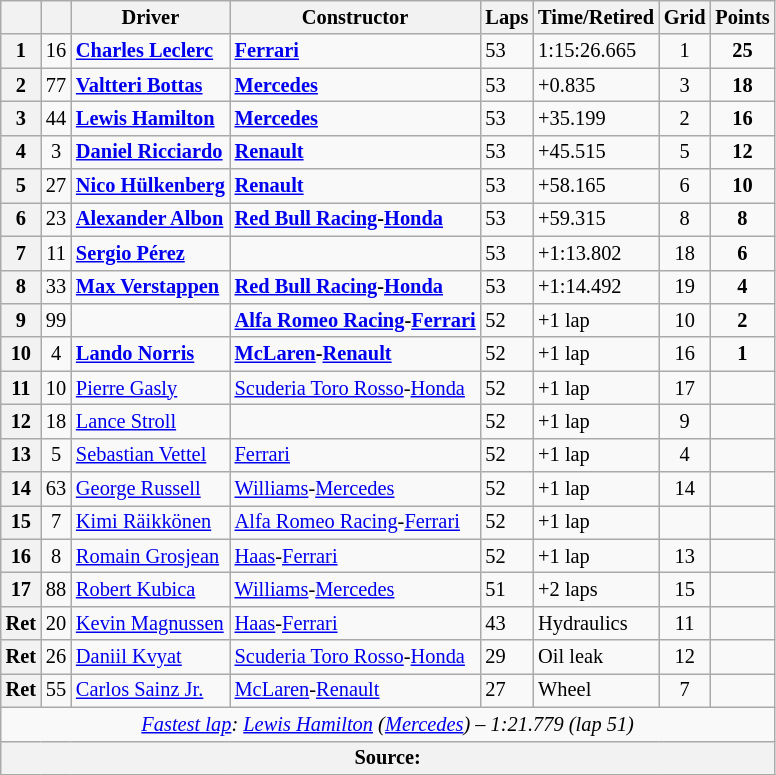<table class="wikitable sortable" style="font-size: 85%;">
<tr>
<th></th>
<th></th>
<th>Driver</th>
<th>Constructor</th>
<th class="unsortable">Laps</th>
<th class="unsortable">Time/Retired</th>
<th>Grid</th>
<th>Points</th>
</tr>
<tr>
<th>1</th>
<td align="center">16</td>
<td data-sort-value="LEC"><strong> <a href='#'>Charles Leclerc</a></strong></td>
<td><a href='#'><strong>Ferrari</strong></a></td>
<td>53</td>
<td>1:15:26.665</td>
<td align="center">1</td>
<td align="center"><strong>25</strong></td>
</tr>
<tr>
<th>2</th>
<td align="center">77</td>
<td data-sort-value="BOT"><strong> <a href='#'>Valtteri Bottas</a></strong></td>
<td><a href='#'><strong>Mercedes</strong></a></td>
<td>53</td>
<td>+0.835</td>
<td align="center">3</td>
<td align="center"><strong>18</strong></td>
</tr>
<tr>
<th>3</th>
<td align="center">44</td>
<td data-sort-value="HAM"><strong> <a href='#'>Lewis Hamilton</a></strong></td>
<td><a href='#'><strong>Mercedes</strong></a></td>
<td>53</td>
<td>+35.199</td>
<td align="center">2</td>
<td align="center"><strong>16</strong></td>
</tr>
<tr>
<th>4</th>
<td align="center">3</td>
<td data-sort-value="RIC"><strong> <a href='#'>Daniel Ricciardo</a></strong></td>
<td><a href='#'><strong>Renault</strong></a></td>
<td>53</td>
<td>+45.515</td>
<td align="center">5</td>
<td align="center"><strong>12</strong></td>
</tr>
<tr>
<th>5</th>
<td align="center">27</td>
<td data-sort-value="HUL"><strong> <a href='#'>Nico Hülkenberg</a></strong></td>
<td><a href='#'><strong>Renault</strong></a></td>
<td>53</td>
<td>+58.165</td>
<td align="center">6</td>
<td align="center"><strong>10</strong></td>
</tr>
<tr>
<th>6</th>
<td align="center">23</td>
<td data-sort-value="ALB"><strong> <a href='#'>Alexander Albon</a></strong></td>
<td><strong><a href='#'>Red Bull Racing</a>-<a href='#'>Honda</a></strong></td>
<td>53</td>
<td>+59.315</td>
<td align="center">8</td>
<td align="center"><strong>8</strong></td>
</tr>
<tr>
<th>7</th>
<td align="center">11</td>
<td data-sort-value="PER"><strong> <a href='#'>Sergio Pérez</a></strong></td>
<td><strong></strong></td>
<td>53</td>
<td>+1:13.802</td>
<td align="center">18</td>
<td align="center"><strong>6</strong></td>
</tr>
<tr>
<th>8</th>
<td align="center">33</td>
<td data-sort-value="VER"> <strong><a href='#'>Max Verstappen</a></strong></td>
<td><strong><a href='#'>Red Bull Racing</a>-<a href='#'>Honda</a></strong></td>
<td>53</td>
<td>+1:14.492</td>
<td align="center">19</td>
<td align="center"><strong>4</strong></td>
</tr>
<tr>
<th>9</th>
<td align="center">99</td>
<td data-sort-value="GIO"><strong></strong></td>
<td><strong><a href='#'>Alfa Romeo Racing</a>-<a href='#'>Ferrari</a></strong></td>
<td>52</td>
<td>+1 lap</td>
<td align="center">10</td>
<td align="center"><strong>2</strong></td>
</tr>
<tr>
<th>10</th>
<td align="center">4</td>
<td data-sort-value="NOR"> <strong><a href='#'>Lando Norris</a></strong></td>
<td><strong><a href='#'>McLaren</a>-<a href='#'>Renault</a></strong></td>
<td>52</td>
<td>+1 lap</td>
<td align="center">16</td>
<td align="center"><strong>1</strong></td>
</tr>
<tr>
<th>11</th>
<td align="center">10</td>
<td data-sort-value="GAS"> <a href='#'>Pierre Gasly</a></td>
<td><a href='#'>Scuderia Toro Rosso</a>-<a href='#'>Honda</a></td>
<td>52</td>
<td>+1 lap</td>
<td align="center">17</td>
<td></td>
</tr>
<tr>
<th>12</th>
<td align="center">18</td>
<td data-sort-value="STR"> <a href='#'>Lance Stroll</a></td>
<td></td>
<td>52</td>
<td>+1 lap</td>
<td align="center">9</td>
<td></td>
</tr>
<tr>
<th>13</th>
<td align="center">5</td>
<td data-sort-value="VET"> <a href='#'>Sebastian Vettel</a></td>
<td><a href='#'>Ferrari</a></td>
<td>52</td>
<td>+1 lap</td>
<td align="center">4</td>
<td></td>
</tr>
<tr>
<th>14</th>
<td align="center">63</td>
<td data-sort-value="RUS"> <a href='#'>George Russell</a></td>
<td><a href='#'>Williams</a>-<a href='#'>Mercedes</a></td>
<td>52</td>
<td>+1 lap</td>
<td align="center">14</td>
<td></td>
</tr>
<tr>
<th>15</th>
<td align="center">7</td>
<td data-sort-value="RAI"> <a href='#'>Kimi Räikkönen</a></td>
<td><a href='#'>Alfa Romeo Racing</a>-<a href='#'>Ferrari</a></td>
<td>52</td>
<td>+1 lap</td>
<td align="center" data-sort-value="20"></td>
<td></td>
</tr>
<tr>
<th>16</th>
<td align="center">8</td>
<td data-sort-value="GRO"> <a href='#'>Romain Grosjean</a></td>
<td><a href='#'>Haas</a>-<a href='#'>Ferrari</a></td>
<td>52</td>
<td>+1 lap</td>
<td align="center">13</td>
<td></td>
</tr>
<tr>
<th>17</th>
<td align="center">88</td>
<td data-sort-value="KUB"> <a href='#'>Robert Kubica</a></td>
<td><a href='#'>Williams</a>-<a href='#'>Mercedes</a></td>
<td>51</td>
<td>+2 laps</td>
<td align="center">15</td>
<td></td>
</tr>
<tr>
<th data-sort-value="18">Ret</th>
<td align="center">20</td>
<td data-sort-value="MAG"> <a href='#'>Kevin Magnussen</a></td>
<td><a href='#'>Haas</a>-<a href='#'>Ferrari</a></td>
<td>43</td>
<td>Hydraulics</td>
<td align="center">11</td>
<td></td>
</tr>
<tr>
<th data-sort-value="19">Ret</th>
<td align="center">26</td>
<td data-sort-value="KVY"> <a href='#'>Daniil Kvyat</a></td>
<td><a href='#'>Scuderia Toro Rosso</a>-<a href='#'>Honda</a></td>
<td>29</td>
<td>Oil leak</td>
<td align="center">12</td>
<td></td>
</tr>
<tr>
<th data-sort-value="20">Ret</th>
<td align="center">55</td>
<td data-sort-value="SAI"> <a href='#'>Carlos Sainz Jr.</a></td>
<td><a href='#'>McLaren</a>-<a href='#'>Renault</a></td>
<td>27</td>
<td>Wheel</td>
<td align="center">7</td>
<td></td>
</tr>
<tr class="sortbottom">
<td colspan="8" align="center"><em><a href='#'>Fastest lap</a>:  <a href='#'>Lewis Hamilton</a> (<a href='#'>Mercedes</a>) – 1:21.779 (lap 51)</em></td>
</tr>
<tr>
<th colspan="8">Source:</th>
</tr>
</table>
